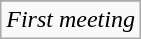<table class="wikitable">
<tr align="center">
</tr>
<tr align="center">
<td colspan=3><em>First meeting</em></td>
</tr>
</table>
